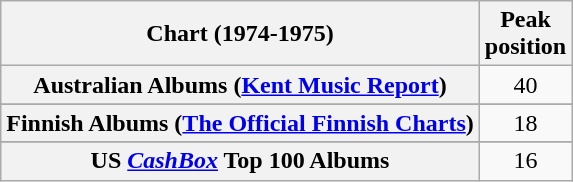<table class="wikitable sortable plainrowheaders">
<tr>
<th scope="col">Chart (1974-1975)</th>
<th scope="col">Peak<br>position</th>
</tr>
<tr>
<th scope="row">Australian Albums (<a href='#'>Kent Music Report</a>)</th>
<td align="center">40</td>
</tr>
<tr>
</tr>
<tr>
</tr>
<tr>
<th scope="row">Finnish Albums (<a href='#'>The Official Finnish Charts</a>)</th>
<td align="center">18</td>
</tr>
<tr>
</tr>
<tr>
</tr>
<tr>
<th scope="row">US <em><a href='#'>CashBox</a></em> Top 100 Albums</th>
<td align="center">16</td>
</tr>
</table>
